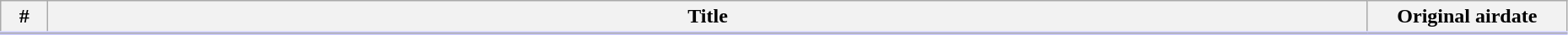<table class="wikitable" width="98%">
<tr style="border-bottom: 3px solid #CCF">
<th width="30px">#</th>
<th>Title</th>
<th width="150">Original airdate</th>
</tr>
<tr>
</tr>
</table>
